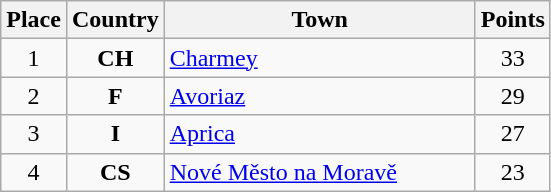<table class="wikitable" style="text-align;">
<tr>
<th width="25">Place</th>
<th width="25">Country</th>
<th width="200">Town</th>
<th width="25">Points</th>
</tr>
<tr>
<td align="center">1</td>
<td align="center"><strong>CH</strong></td>
<td align="left"><a href='#'>Charmey</a></td>
<td align="center">33</td>
</tr>
<tr>
<td align="center">2</td>
<td align="center"><strong>F</strong></td>
<td align="left"><a href='#'>Avoriaz</a></td>
<td align="center">29</td>
</tr>
<tr>
<td align="center">3</td>
<td align="center"><strong>I</strong></td>
<td align="left"><a href='#'>Aprica</a></td>
<td align="center">27</td>
</tr>
<tr>
<td align="center">4</td>
<td align="center"><strong>CS</strong></td>
<td align="left"><a href='#'>Nové Město na Moravě</a></td>
<td align="center">23</td>
</tr>
</table>
